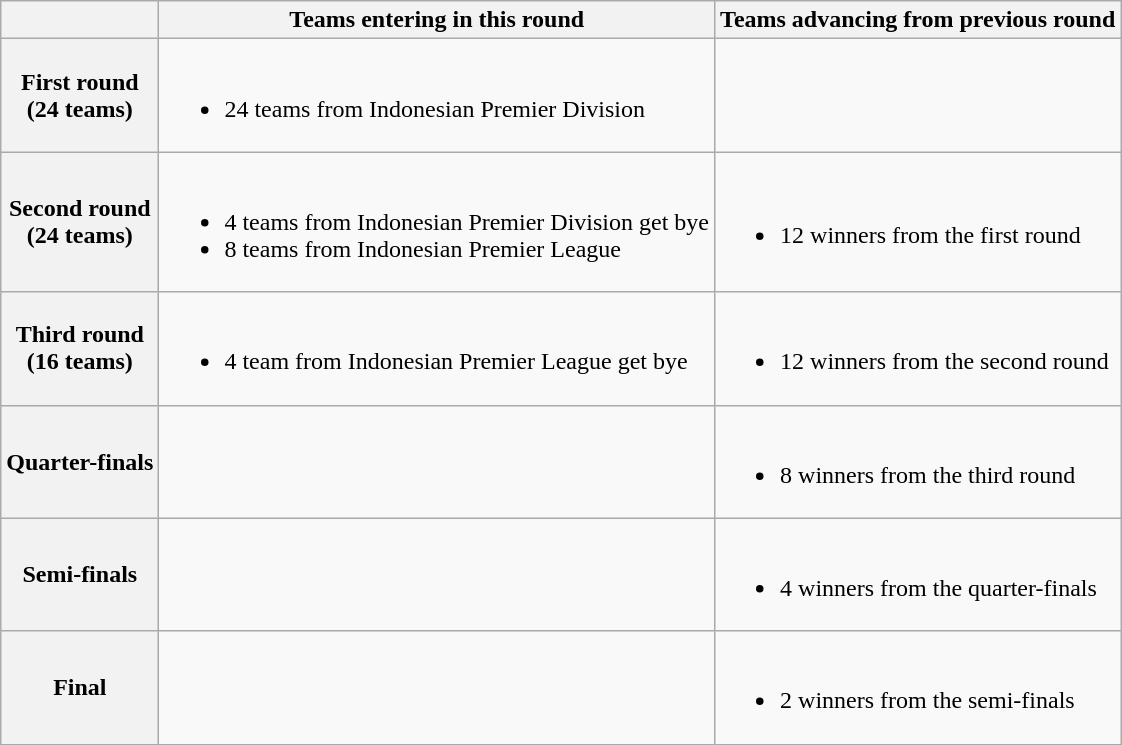<table class="wikitable">
<tr>
<th></th>
<th>Teams entering in this round</th>
<th>Teams advancing from previous round</th>
</tr>
<tr>
<th>First round<br> (24 teams)</th>
<td><br><ul><li>24 teams from Indonesian Premier Division</li></ul></td>
<td></td>
</tr>
<tr>
<th>Second round<br> (24 teams)</th>
<td><br><ul><li>4 teams from Indonesian Premier Division get bye</li><li>8 teams from Indonesian Premier League</li></ul></td>
<td><br><ul><li>12 winners from the first round</li></ul></td>
</tr>
<tr>
<th>Third round<br> (16 teams)</th>
<td><br><ul><li>4 team from Indonesian Premier League get bye</li></ul></td>
<td><br><ul><li>12 winners from the second round</li></ul></td>
</tr>
<tr>
<th>Quarter-finals</th>
<td></td>
<td><br><ul><li>8 winners from the third round</li></ul></td>
</tr>
<tr>
<th>Semi-finals</th>
<td></td>
<td><br><ul><li>4 winners from the quarter-finals</li></ul></td>
</tr>
<tr>
<th>Final</th>
<td></td>
<td><br><ul><li>2 winners from the semi-finals</li></ul></td>
</tr>
</table>
